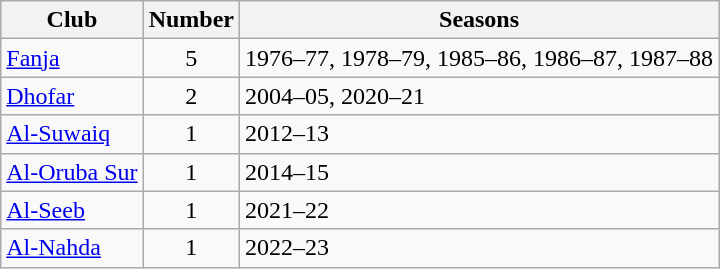<table class="wikitable sortable">
<tr>
<th>Club</th>
<th>Number</th>
<th>Seasons</th>
</tr>
<tr>
<td><a href='#'>Fanja</a></td>
<td style="text-align:center">5</td>
<td>1976–77, 1978–79, 1985–86, 1986–87, 1987–88</td>
</tr>
<tr>
<td><a href='#'>Dhofar</a></td>
<td style="text-align:center">2</td>
<td>2004–05, 2020–21</td>
</tr>
<tr>
<td><a href='#'>Al-Suwaiq</a></td>
<td style="text-align:center">1</td>
<td>2012–13</td>
</tr>
<tr>
<td><a href='#'>Al-Oruba Sur</a></td>
<td style="text-align:center">1</td>
<td>2014–15</td>
</tr>
<tr>
<td><a href='#'>Al-Seeb</a></td>
<td style="text-align:center">1</td>
<td>2021–22</td>
</tr>
<tr>
<td><a href='#'>Al-Nahda</a></td>
<td style="text-align:center">1</td>
<td>2022–23</td>
</tr>
</table>
